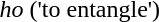<table class="toccolours" style="border: 1px none black">
<tr>
<td> <em>ho</em> <strong></strong>  ('to entangle')<br></td>
</tr>
</table>
